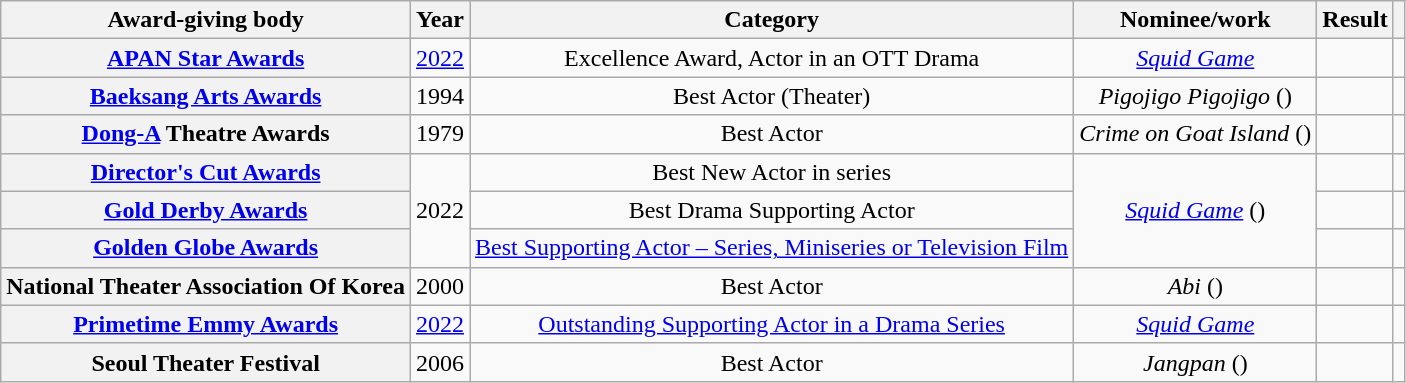<table class="wikitable sortable plainrowheaders" style="text-align:center;">
<tr>
<th>Award-giving body</th>
<th>Year</th>
<th>Category</th>
<th>Nominee/work</th>
<th>Result</th>
<th></th>
</tr>
<tr>
<th scope="row"  rowspan="1"><a href='#'>APAN Star Awards</a></th>
<td style="text-align:center" rowspan="1"><a href='#'>2022</a></td>
<td>Excellence Award, Actor in an OTT Drama</td>
<td rowspan="1"><em><a href='#'>Squid Game</a></em></td>
<td></td>
<td style="text-align:center"></td>
</tr>
<tr>
<th scope="row"><a href='#'>Baeksang Arts Awards</a></th>
<td>1994</td>
<td>Best Actor (Theater)</td>
<td><em>Pigojigo Pigojigo</em> ()</td>
<td></td>
<td></td>
</tr>
<tr>
<th scope="row"><a href='#'>Dong-A</a> Theatre Awards</th>
<td>1979</td>
<td>Best Actor</td>
<td><em>Crime on Goat Island</em> ()</td>
<td></td>
<td></td>
</tr>
<tr>
<th scope="row"><a href='#'>Director's Cut Awards</a></th>
<td style="text-align:center" rowspan="3">2022</td>
<td>Best New Actor in series</td>
<td rowspan="3"><em><a href='#'>Squid Game</a></em> ()</td>
<td></td>
<td style="text-align:center" rowspan="1"></td>
</tr>
<tr>
<th scope="row"><a href='#'>Gold Derby Awards</a></th>
<td>Best Drama Supporting Actor</td>
<td></td>
<td></td>
</tr>
<tr>
<th scope="row"><a href='#'>Golden Globe Awards</a></th>
<td><a href='#'>Best Supporting Actor – Series, Miniseries or Television Film</a></td>
<td></td>
<td></td>
</tr>
<tr>
<th scope="row">National Theater Association Of Korea</th>
<td>2000</td>
<td>Best Actor</td>
<td><em>Abi</em> ()</td>
<td></td>
<td></td>
</tr>
<tr>
<th scope="row"><a href='#'>Primetime Emmy Awards</a></th>
<td><a href='#'>2022</a></td>
<td><a href='#'>Outstanding Supporting Actor in a Drama Series</a></td>
<td><em><a href='#'>Squid Game</a></em></td>
<td></td>
<td style="text-align:center;"></td>
</tr>
<tr>
<th scope="row">Seoul Theater Festival</th>
<td>2006</td>
<td>Best Actor</td>
<td><em>Jangpan</em> ()</td>
<td></td>
<td></td>
</tr>
</table>
